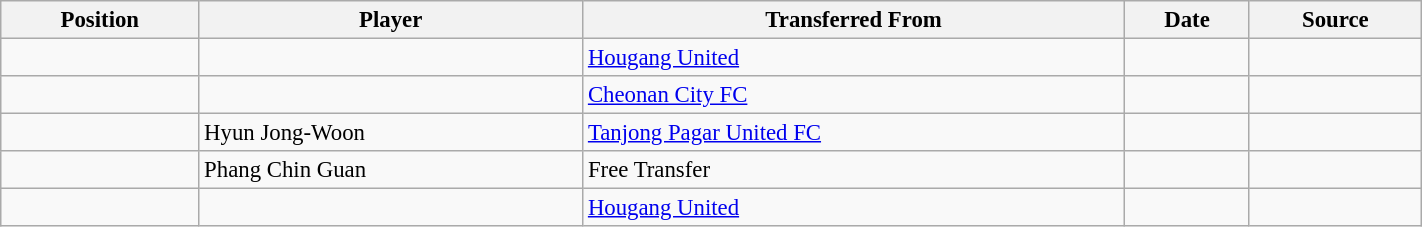<table class="wikitable sortable" style="width:75%; text-align:center; font-size:95%; text-align:left;">
<tr>
<th>Position</th>
<th>Player</th>
<th>Transferred From</th>
<th>Date</th>
<th>Source</th>
</tr>
<tr>
<td></td>
<td></td>
<td> <a href='#'>Hougang United</a></td>
<td></td>
<td></td>
</tr>
<tr>
<td></td>
<td></td>
<td> <a href='#'>Cheonan City FC</a></td>
<td></td>
<td></td>
</tr>
<tr>
<td></td>
<td> Hyun Jong-Woon</td>
<td> <a href='#'>Tanjong Pagar United FC</a></td>
<td></td>
<td></td>
</tr>
<tr>
<td></td>
<td> Phang Chin Guan</td>
<td>Free Transfer</td>
<td></td>
<td></td>
</tr>
<tr>
<td></td>
<td></td>
<td> <a href='#'>Hougang United</a></td>
<td></td>
<td></td>
</tr>
</table>
